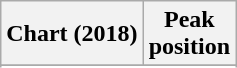<table class="wikitable sortable plainrowheaders" style="text-align:center;">
<tr>
<th scope="col">Chart (2018)</th>
<th scope="col">Peak<br>position</th>
</tr>
<tr>
</tr>
<tr>
</tr>
</table>
